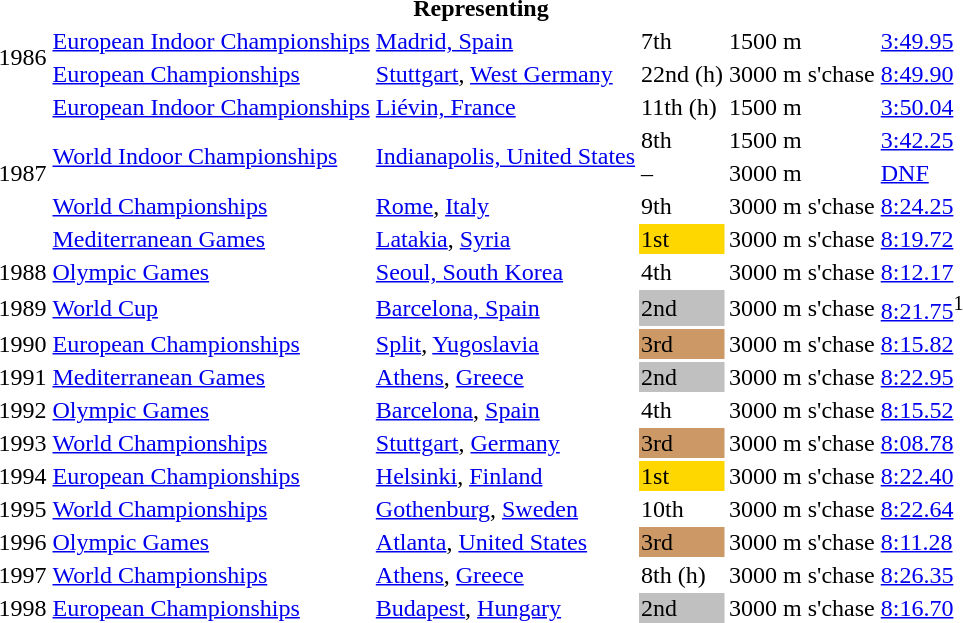<table>
<tr>
<th colspan="6">Representing </th>
</tr>
<tr>
<td rowspan=2>1986</td>
<td><a href='#'>European Indoor Championships</a></td>
<td><a href='#'>Madrid, Spain</a></td>
<td>7th</td>
<td>1500 m</td>
<td><a href='#'>3:49.95</a></td>
</tr>
<tr>
<td><a href='#'>European Championships</a></td>
<td><a href='#'>Stuttgart</a>, <a href='#'>West Germany</a></td>
<td>22nd (h)</td>
<td>3000 m s'chase</td>
<td><a href='#'>8:49.90</a></td>
</tr>
<tr>
<td rowspan=5>1987</td>
<td><a href='#'>European Indoor Championships</a></td>
<td><a href='#'>Liévin, France</a></td>
<td>11th (h)</td>
<td>1500 m</td>
<td><a href='#'>3:50.04</a></td>
</tr>
<tr>
<td rowspan=2><a href='#'>World Indoor Championships</a></td>
<td rowspan=2><a href='#'>Indianapolis, United States</a></td>
<td>8th</td>
<td>1500 m</td>
<td><a href='#'>3:42.25</a></td>
</tr>
<tr>
<td>–</td>
<td>3000 m</td>
<td><a href='#'>DNF</a></td>
</tr>
<tr>
<td><a href='#'>World Championships</a></td>
<td><a href='#'>Rome</a>, <a href='#'>Italy</a></td>
<td>9th</td>
<td>3000 m s'chase</td>
<td><a href='#'>8:24.25</a></td>
</tr>
<tr>
<td><a href='#'>Mediterranean Games</a></td>
<td><a href='#'>Latakia</a>, <a href='#'>Syria</a></td>
<td bgcolor=gold>1st</td>
<td>3000 m s'chase</td>
<td><a href='#'>8:19.72</a></td>
</tr>
<tr>
<td>1988</td>
<td><a href='#'>Olympic Games</a></td>
<td><a href='#'>Seoul, South Korea</a></td>
<td>4th</td>
<td>3000 m s'chase</td>
<td><a href='#'>8:12.17</a></td>
</tr>
<tr>
<td>1989</td>
<td><a href='#'>World Cup</a></td>
<td><a href='#'>Barcelona, Spain</a></td>
<td bgcolor=silver>2nd</td>
<td>3000 m s'chase</td>
<td><a href='#'>8:21.75</a><sup>1</sup></td>
</tr>
<tr>
<td>1990</td>
<td><a href='#'>European Championships</a></td>
<td><a href='#'>Split</a>, <a href='#'>Yugoslavia</a></td>
<td bgcolor=cc9966>3rd</td>
<td>3000 m s'chase</td>
<td><a href='#'>8:15.82</a></td>
</tr>
<tr>
<td>1991</td>
<td><a href='#'>Mediterranean Games</a></td>
<td><a href='#'>Athens</a>, <a href='#'>Greece</a></td>
<td bgcolor=silver>2nd</td>
<td>3000 m s'chase</td>
<td><a href='#'>8:22.95</a></td>
</tr>
<tr>
<td>1992</td>
<td><a href='#'>Olympic Games</a></td>
<td><a href='#'>Barcelona</a>, <a href='#'>Spain</a></td>
<td>4th</td>
<td>3000 m s'chase</td>
<td><a href='#'>8:15.52</a></td>
</tr>
<tr>
<td>1993</td>
<td><a href='#'>World Championships</a></td>
<td><a href='#'>Stuttgart</a>, <a href='#'>Germany</a></td>
<td bgcolor=cc9966>3rd</td>
<td>3000 m s'chase</td>
<td><a href='#'>8:08.78</a></td>
</tr>
<tr>
<td>1994</td>
<td><a href='#'>European Championships</a></td>
<td><a href='#'>Helsinki</a>, <a href='#'>Finland</a></td>
<td bgcolor=gold>1st</td>
<td>3000 m s'chase</td>
<td><a href='#'>8:22.40</a></td>
</tr>
<tr>
<td>1995</td>
<td><a href='#'>World Championships</a></td>
<td><a href='#'>Gothenburg</a>, <a href='#'>Sweden</a></td>
<td>10th</td>
<td>3000 m s'chase</td>
<td><a href='#'>8:22.64</a></td>
</tr>
<tr>
<td>1996</td>
<td><a href='#'>Olympic Games</a></td>
<td><a href='#'>Atlanta</a>, <a href='#'>United States</a></td>
<td bgcolor=cc9966>3rd</td>
<td>3000 m s'chase</td>
<td><a href='#'>8:11.28</a></td>
</tr>
<tr>
<td>1997</td>
<td><a href='#'>World Championships</a></td>
<td><a href='#'>Athens</a>, <a href='#'>Greece</a></td>
<td>8th (h) </td>
<td>3000 m s'chase</td>
<td><a href='#'>8:26.35</a></td>
</tr>
<tr>
<td>1998</td>
<td><a href='#'>European Championships</a></td>
<td><a href='#'>Budapest</a>, <a href='#'>Hungary</a></td>
<td bgcolor=silver>2nd</td>
<td>3000 m s'chase</td>
<td><a href='#'>8:16.70</a></td>
</tr>
</table>
